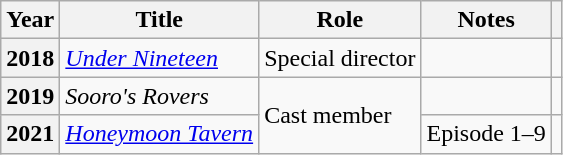<table class="wikitable plainrowheaders sortable">
<tr>
<th scope="col">Year</th>
<th scope="col">Title</th>
<th scope="col">Role</th>
<th scope="col">Notes</th>
<th scope="col" class="unsortable"></th>
</tr>
<tr>
<th scope="row">2018</th>
<td><em><a href='#'>Under Nineteen</a></em></td>
<td>Special director</td>
<td></td>
<td style="text-align:center"></td>
</tr>
<tr>
<th scope="row">2019</th>
<td><em>Sooro's Rovers</em></td>
<td rowspan="2">Cast member</td>
<td></td>
<td></td>
</tr>
<tr>
<th scope="row">2021</th>
<td><em><a href='#'>Honeymoon Tavern</a></em></td>
<td>Episode 1–9</td>
<td style="text-align:center"></td>
</tr>
</table>
